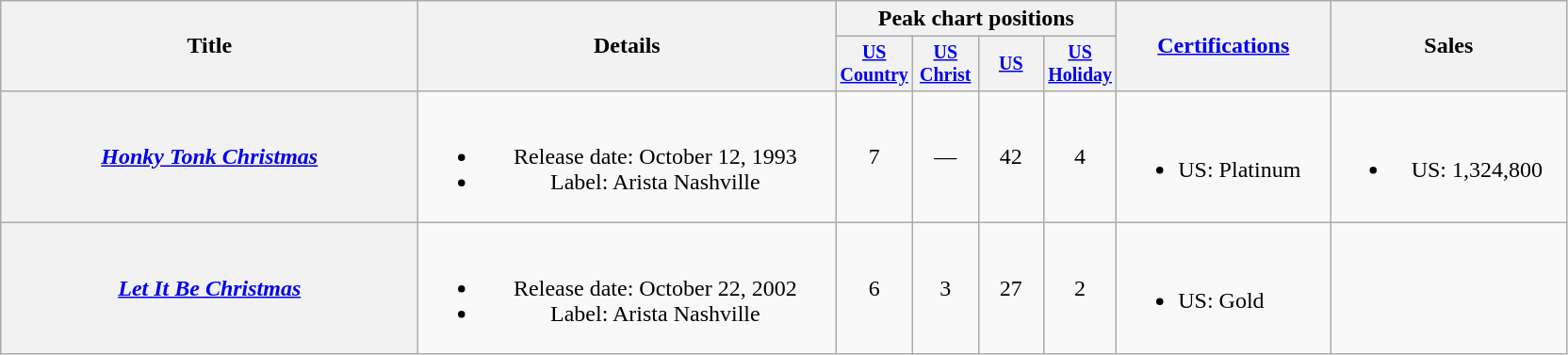<table class="wikitable plainrowheaders" style="text-align:center;">
<tr>
<th rowspan="2" style="width:18em;">Title</th>
<th rowspan="2" style="width:18em;">Details</th>
<th colspan="4">Peak chart positions</th>
<th rowspan="2" style="width:9em;"><a href='#'>Certifications</a></th>
<th rowspan="2" style="width:10em;">Sales</th>
</tr>
<tr style="font-size:smaller;">
<th width="40"><a href='#'>US Country</a><br></th>
<th width="40"><a href='#'>US Christ</a><br></th>
<th width="40"><a href='#'>US</a><br></th>
<th width="40"><a href='#'>US Holiday</a><br></th>
</tr>
<tr>
<th scope="row"><em><a href='#'>Honky Tonk Christmas</a></em></th>
<td><br><ul><li>Release date: October 12, 1993</li><li>Label: Arista Nashville</li></ul></td>
<td>7</td>
<td>—</td>
<td>42</td>
<td>4</td>
<td align="left"><br><ul><li>US: Platinum</li></ul></td>
<td><br><ul><li>US: 1,324,800</li></ul></td>
</tr>
<tr>
<th scope="row"><em><a href='#'>Let It Be Christmas</a></em></th>
<td><br><ul><li>Release date: October 22, 2002</li><li>Label: Arista Nashville</li></ul></td>
<td>6</td>
<td>3</td>
<td>27</td>
<td>2</td>
<td align="left"><br><ul><li>US: Gold</li></ul></td>
<td></td>
</tr>
</table>
